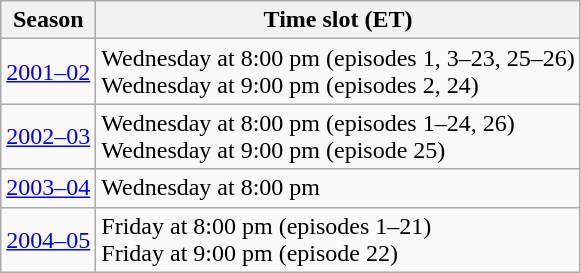<table class="wikitable">
<tr>
<th>Season</th>
<th>Time slot (ET)</th>
</tr>
<tr>
<td><a href='#'>2001–02</a></td>
<td>Wednesday at 8:00 pm (episodes 1, 3–23, 25–26) <br>Wednesday at 9:00 pm (episodes 2, 24)</td>
</tr>
<tr>
<td><a href='#'>2002–03</a></td>
<td>Wednesday at 8:00 pm (episodes 1–24, 26) <br>Wednesday at 9:00 pm (episode 25)</td>
</tr>
<tr>
<td><a href='#'>2003–04</a></td>
<td>Wednesday at 8:00 pm</td>
</tr>
<tr>
<td><a href='#'>2004–05</a></td>
<td>Friday at 8:00 pm (episodes 1–21) <br>Friday at 9:00 pm (episode 22)</td>
</tr>
</table>
